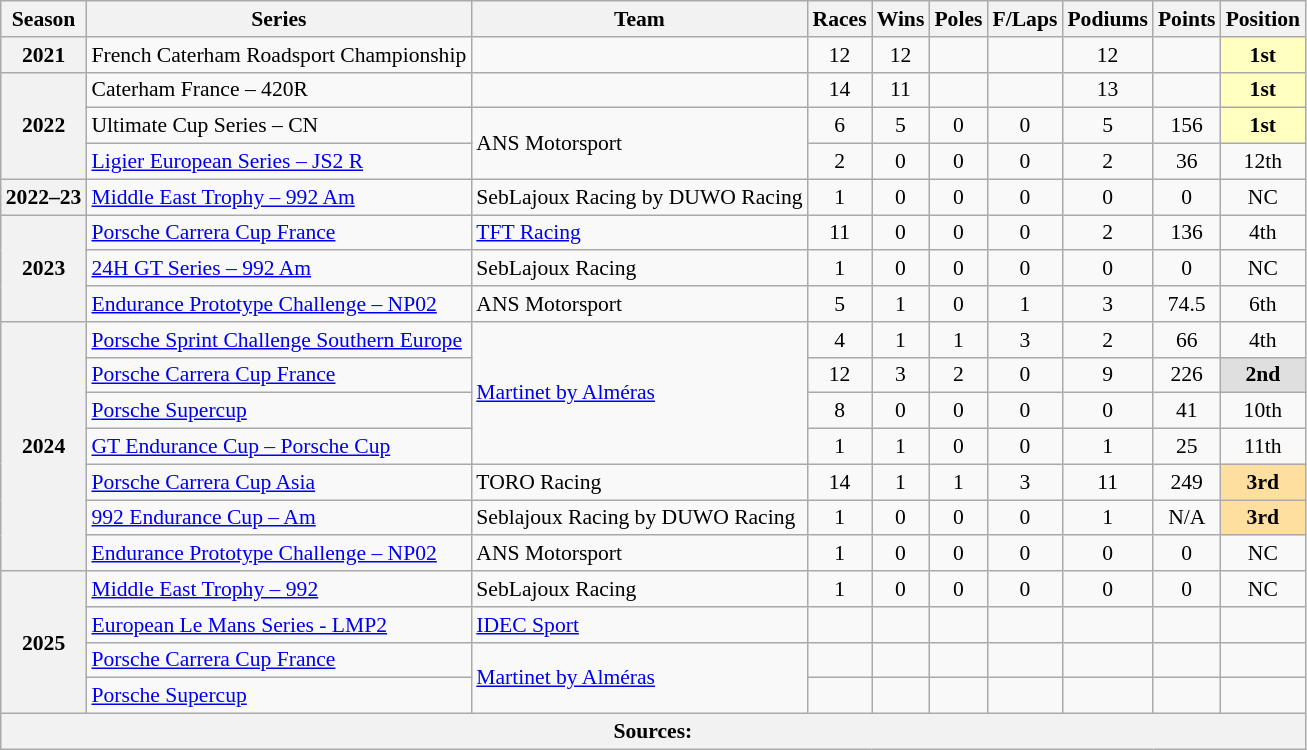<table class="wikitable" style="font-size: 90%; text-align:center">
<tr>
<th>Season</th>
<th>Series</th>
<th>Team</th>
<th>Races</th>
<th>Wins</th>
<th>Poles</th>
<th>F/Laps</th>
<th>Podiums</th>
<th>Points</th>
<th>Position</th>
</tr>
<tr>
<th>2021</th>
<td align=left>French Caterham Roadsport Championship</td>
<td align=left></td>
<td>12</td>
<td>12</td>
<td></td>
<td></td>
<td>12</td>
<td></td>
<td style="background:#FFFFBF"><strong>1st</strong></td>
</tr>
<tr>
<th rowspan="3">2022</th>
<td align=left>Caterham France – 420R</td>
<td align=left></td>
<td>14</td>
<td>11</td>
<td></td>
<td></td>
<td>13</td>
<td></td>
<td style="background:#FFFFBF"><strong>1st</strong></td>
</tr>
<tr>
<td align=left>Ultimate Cup Series – CN</td>
<td align=left rowspan="2">ANS Motorsport</td>
<td>6</td>
<td>5</td>
<td>0</td>
<td>0</td>
<td>5</td>
<td>156</td>
<td style="background:#FFFFBF;"><strong>1st</strong></td>
</tr>
<tr>
<td align=left><a href='#'>Ligier European Series – JS2 R</a></td>
<td>2</td>
<td>0</td>
<td>0</td>
<td>0</td>
<td>2</td>
<td>36</td>
<td>12th</td>
</tr>
<tr>
<th>2022–23</th>
<td align=left><a href='#'>Middle East Trophy – 992 Am</a></td>
<td align=left>SebLajoux Racing by DUWO Racing</td>
<td>1</td>
<td>0</td>
<td>0</td>
<td>0</td>
<td>0</td>
<td>0</td>
<td>NC</td>
</tr>
<tr>
<th rowspan="3">2023</th>
<td align=left><a href='#'>Porsche Carrera Cup France</a></td>
<td align=left><a href='#'>TFT Racing</a></td>
<td>11</td>
<td>0</td>
<td>0</td>
<td>0</td>
<td>2</td>
<td>136</td>
<td>4th</td>
</tr>
<tr>
<td align=left><a href='#'>24H GT Series – 992 Am</a></td>
<td align=left>SebLajoux Racing</td>
<td>1</td>
<td>0</td>
<td>0</td>
<td>0</td>
<td>0</td>
<td>0</td>
<td>NC</td>
</tr>
<tr>
<td align=left><a href='#'>Endurance Prototype Challenge – NP02</a></td>
<td align=left>ANS Motorsport</td>
<td>5</td>
<td>1</td>
<td>0</td>
<td>1</td>
<td>3</td>
<td>74.5</td>
<td>6th</td>
</tr>
<tr>
<th rowspan="7">2024</th>
<td align=left><a href='#'>Porsche Sprint Challenge Southern Europe</a></td>
<td align=left rowspan="4"><a href='#'>Martinet by Alméras</a></td>
<td>4</td>
<td>1</td>
<td>1</td>
<td>3</td>
<td>2</td>
<td>66</td>
<td>4th</td>
</tr>
<tr>
<td align=left><a href='#'>Porsche Carrera Cup France</a></td>
<td>12</td>
<td>3</td>
<td>2</td>
<td>0</td>
<td>9</td>
<td>226</td>
<td style="background:#dfdfdf"><strong>2nd</strong></td>
</tr>
<tr>
<td align=left><a href='#'>Porsche Supercup</a></td>
<td>8</td>
<td>0</td>
<td>0</td>
<td>0</td>
<td>0</td>
<td>41</td>
<td>10th</td>
</tr>
<tr>
<td align=left><a href='#'>GT Endurance Cup – Porsche Cup</a></td>
<td>1</td>
<td>1</td>
<td>0</td>
<td>0</td>
<td>1</td>
<td>25</td>
<td>11th</td>
</tr>
<tr>
<td align=left><a href='#'>Porsche Carrera Cup Asia</a></td>
<td align=left>TORO Racing</td>
<td>14</td>
<td>1</td>
<td>1</td>
<td>3</td>
<td>11</td>
<td>249</td>
<td style="background:#ffdf9f"><strong>3rd</strong></td>
</tr>
<tr>
<td align=left><a href='#'>992 Endurance Cup – Am</a></td>
<td align=left>Seblajoux Racing by DUWO Racing</td>
<td>1</td>
<td>0</td>
<td>0</td>
<td>0</td>
<td>1</td>
<td>N/A</td>
<td style="background:#ffdf9f"><strong>3rd</strong></td>
</tr>
<tr>
<td align=left><a href='#'>Endurance Prototype Challenge – NP02</a></td>
<td align=left>ANS Motorsport</td>
<td>1</td>
<td>0</td>
<td>0</td>
<td>0</td>
<td>0</td>
<td>0</td>
<td>NC</td>
</tr>
<tr>
<th rowspan="4">2025</th>
<td align=left><a href='#'>Middle East Trophy – 992</a></td>
<td align=left>SebLajoux Racing</td>
<td>1</td>
<td>0</td>
<td>0</td>
<td>0</td>
<td>0</td>
<td>0</td>
<td>NC</td>
</tr>
<tr>
<td align=left><a href='#'>European Le Mans Series - LMP2</a></td>
<td align=left><a href='#'>IDEC Sport</a></td>
<td></td>
<td></td>
<td></td>
<td></td>
<td></td>
<td></td>
<td></td>
</tr>
<tr>
<td align=left><a href='#'>Porsche Carrera Cup France</a></td>
<td rowspan="2" align="left"><a href='#'>Martinet by Alméras</a></td>
<td></td>
<td></td>
<td></td>
<td></td>
<td></td>
<td></td>
<td></td>
</tr>
<tr>
<td align=left><a href='#'>Porsche Supercup</a></td>
<td></td>
<td></td>
<td></td>
<td></td>
<td></td>
<td></td>
<td></td>
</tr>
<tr>
<th colspan="10">Sources:</th>
</tr>
</table>
